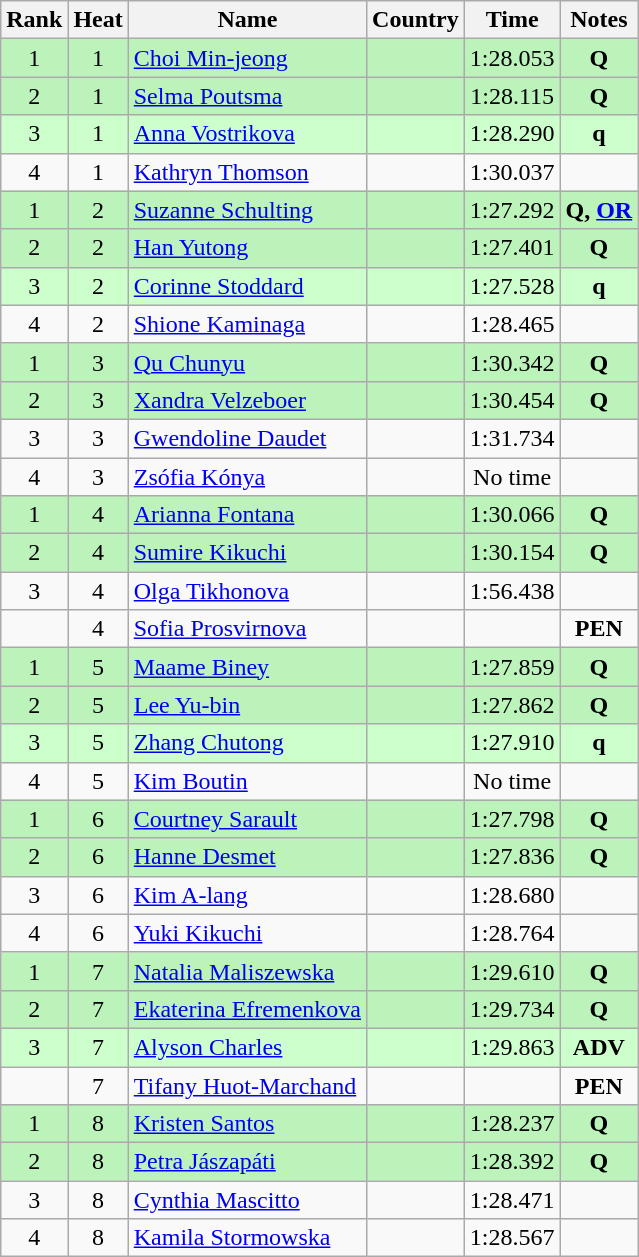<table class="wikitable sortable" style="text-align:center">
<tr>
<th>Rank</th>
<th>Heat</th>
<th>Name</th>
<th>Country</th>
<th>Time</th>
<th>Notes</th>
</tr>
<tr bgcolor=#bbf3bb>
<td>1</td>
<td>1</td>
<td align=left><a href='#'>Choi Min-jeong</a></td>
<td align=left></td>
<td>1:28.053</td>
<td><strong>Q</strong></td>
</tr>
<tr bgcolor=#bbf3bb>
<td>2</td>
<td>1</td>
<td align=left><a href='#'>Selma Poutsma</a></td>
<td align=left></td>
<td>1:28.115</td>
<td><strong>Q</strong></td>
</tr>
<tr bgcolor=ccffcc>
<td>3</td>
<td>1</td>
<td align=left><a href='#'>Anna Vostrikova</a></td>
<td align=left></td>
<td>1:28.290</td>
<td><strong>q</strong></td>
</tr>
<tr>
<td>4</td>
<td>1</td>
<td align=left><a href='#'>Kathryn Thomson</a></td>
<td align=left></td>
<td>1:30.037</td>
<td></td>
</tr>
<tr bgcolor=#bbf3bb>
<td>1</td>
<td>2</td>
<td align=left><a href='#'>Suzanne Schulting</a></td>
<td align=left></td>
<td>1:27.292</td>
<td><strong>Q, <a href='#'>OR</a></strong></td>
</tr>
<tr bgcolor=#bbf3bb>
<td>2</td>
<td>2</td>
<td align=left><a href='#'>Han Yutong</a></td>
<td align=left></td>
<td>1:27.401</td>
<td><strong>Q</strong></td>
</tr>
<tr bgcolor=ccffcc>
<td>3</td>
<td>2</td>
<td align=left><a href='#'>Corinne Stoddard</a></td>
<td align=left></td>
<td>1:27.528</td>
<td><strong>q</strong></td>
</tr>
<tr>
<td>4</td>
<td>2</td>
<td align=left><a href='#'>Shione Kaminaga</a></td>
<td align=left></td>
<td>1:28.465</td>
<td></td>
</tr>
<tr bgcolor=#bbf3bb>
<td>1</td>
<td>3</td>
<td align=left><a href='#'>Qu Chunyu</a></td>
<td align=left></td>
<td>1:30.342</td>
<td><strong>Q</strong></td>
</tr>
<tr bgcolor=#bbf3bb>
<td>2</td>
<td>3</td>
<td align=left><a href='#'>Xandra Velzeboer</a></td>
<td align=left></td>
<td>1:30.454</td>
<td><strong>Q</strong></td>
</tr>
<tr>
<td>3</td>
<td>3</td>
<td align=left><a href='#'>Gwendoline Daudet</a></td>
<td align=left></td>
<td>1:31.734</td>
<td></td>
</tr>
<tr>
<td>4</td>
<td>3</td>
<td align=left><a href='#'>Zsófia Kónya</a></td>
<td align=left></td>
<td>No time</td>
<td></td>
</tr>
<tr bgcolor=#bbf3bb>
<td>1</td>
<td>4</td>
<td align=left><a href='#'>Arianna Fontana</a></td>
<td align=left></td>
<td>1:30.066</td>
<td><strong>Q</strong></td>
</tr>
<tr bgcolor=#bbf3bb>
<td>2</td>
<td>4</td>
<td align=left><a href='#'>Sumire Kikuchi</a></td>
<td align=left></td>
<td>1:30.154</td>
<td><strong>Q</strong></td>
</tr>
<tr>
<td>3</td>
<td>4</td>
<td align=left><a href='#'>Olga Tikhonova</a></td>
<td align=left></td>
<td>1:56.438</td>
<td></td>
</tr>
<tr>
<td></td>
<td>4</td>
<td align=left><a href='#'>Sofia Prosvirnova</a></td>
<td align=left></td>
<td></td>
<td><strong>PEN</strong></td>
</tr>
<tr bgcolor=#bbf3bb>
<td>1</td>
<td>5</td>
<td align=left><a href='#'>Maame Biney</a></td>
<td align=left></td>
<td>1:27.859</td>
<td><strong>Q</strong></td>
</tr>
<tr bgcolor=#bbf3bb>
<td>2</td>
<td>5</td>
<td align=left><a href='#'>Lee Yu-bin</a></td>
<td align=left></td>
<td>1:27.862</td>
<td><strong>Q</strong></td>
</tr>
<tr bgcolor=ccffcc>
<td>3</td>
<td>5</td>
<td align=left><a href='#'>Zhang Chutong</a></td>
<td align=left></td>
<td>1:27.910</td>
<td><strong>q</strong></td>
</tr>
<tr>
<td>4</td>
<td>5</td>
<td align=left><a href='#'>Kim Boutin</a></td>
<td align=left></td>
<td>No time</td>
<td></td>
</tr>
<tr bgcolor=#bbf3bb>
<td>1</td>
<td>6</td>
<td align=left><a href='#'>Courtney Sarault</a></td>
<td align=left></td>
<td>1:27.798</td>
<td><strong>Q</strong></td>
</tr>
<tr bgcolor=#bbf3bb>
<td>2</td>
<td>6</td>
<td align=left><a href='#'>Hanne Desmet</a></td>
<td align=left></td>
<td>1:27.836</td>
<td><strong>Q</strong></td>
</tr>
<tr>
<td>3</td>
<td>6</td>
<td align=left><a href='#'>Kim A-lang</a></td>
<td align=left></td>
<td>1:28.680</td>
<td></td>
</tr>
<tr>
<td>4</td>
<td>6</td>
<td align=left><a href='#'>Yuki Kikuchi</a></td>
<td align=left></td>
<td>1:28.764</td>
<td></td>
</tr>
<tr bgcolor=#bbf3bb>
<td>1</td>
<td>7</td>
<td align=left><a href='#'>Natalia Maliszewska</a></td>
<td align=left></td>
<td>1:29.610</td>
<td><strong>Q</strong></td>
</tr>
<tr bgcolor=#bbf3bb>
<td>2</td>
<td>7</td>
<td align=left><a href='#'>Ekaterina Efremenkova</a></td>
<td align=left></td>
<td>1:29.734</td>
<td><strong>Q</strong></td>
</tr>
<tr bgcolor=#ccffcc>
<td>3</td>
<td>7</td>
<td align=left><a href='#'>Alyson Charles</a></td>
<td align=left></td>
<td>1:29.863</td>
<td><strong>ADV</strong></td>
</tr>
<tr>
<td></td>
<td>7</td>
<td align=left><a href='#'>Tifany Huot-Marchand</a></td>
<td align=left></td>
<td></td>
<td><strong>PEN</strong></td>
</tr>
<tr bgcolor=#bbf3bb>
<td>1</td>
<td>8</td>
<td align=left><a href='#'>Kristen Santos</a></td>
<td align=left></td>
<td>1:28.237</td>
<td><strong>Q</strong></td>
</tr>
<tr bgcolor=#bbf3bb>
<td>2</td>
<td>8</td>
<td align=left><a href='#'>Petra Jászapáti</a></td>
<td align=left></td>
<td>1:28.392</td>
<td><strong>Q</strong></td>
</tr>
<tr>
<td>3</td>
<td>8</td>
<td align=left><a href='#'>Cynthia Mascitto</a></td>
<td align=left></td>
<td>1:28.471</td>
<td></td>
</tr>
<tr>
<td>4</td>
<td>8</td>
<td align=left><a href='#'>Kamila Stormowska</a></td>
<td align=left></td>
<td>1:28.567</td>
<td></td>
</tr>
</table>
